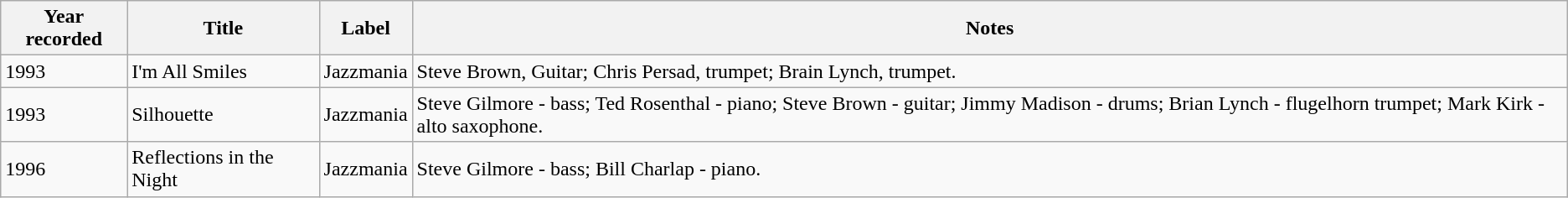<table class="wikitable sortable">
<tr>
<th style="text-align:center;">Year recorded</th>
<th>Title</th>
<th>Label</th>
<th>Notes</th>
</tr>
<tr>
<td>1993</td>
<td>I'm All Smiles</td>
<td>Jazzmania</td>
<td>Steve Brown, Guitar; Chris Persad, trumpet; Brain Lynch, trumpet.</td>
</tr>
<tr>
<td>1993</td>
<td>Silhouette</td>
<td>Jazzmania</td>
<td>Steve Gilmore - bass; Ted Rosenthal - piano; Steve Brown - guitar; Jimmy Madison - drums; Brian Lynch - flugelhorn trumpet; Mark Kirk - alto saxophone.</td>
</tr>
<tr>
<td>1996</td>
<td>Reflections in the Night</td>
<td>Jazzmania</td>
<td>Steve Gilmore - bass; Bill Charlap - piano.</td>
</tr>
</table>
